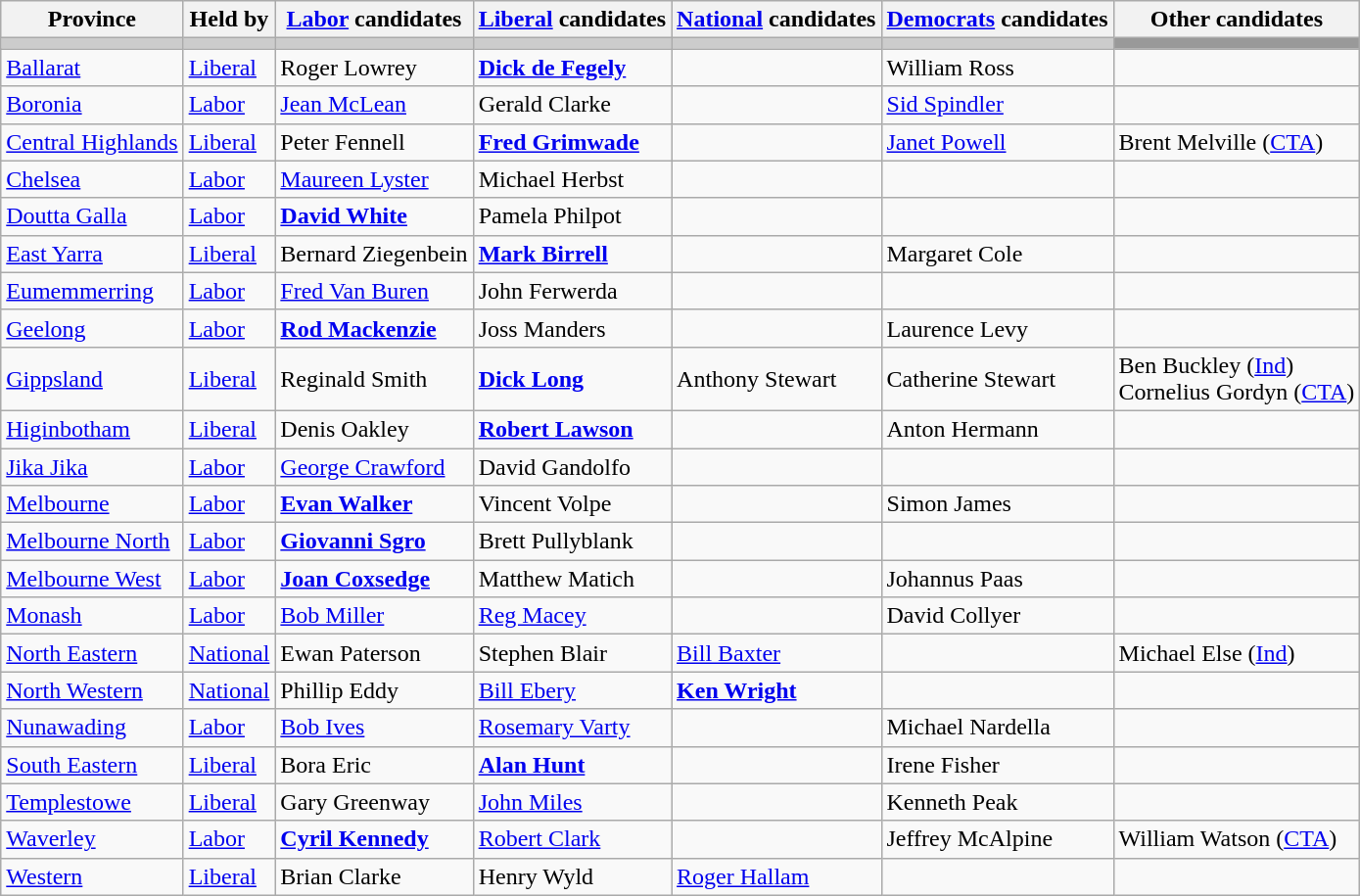<table class="wikitable">
<tr>
<th>Province</th>
<th>Held by</th>
<th><a href='#'>Labor</a> candidates</th>
<th><a href='#'>Liberal</a> candidates</th>
<th><a href='#'>National</a> candidates</th>
<th><a href='#'>Democrats</a> candidates</th>
<th>Other candidates</th>
</tr>
<tr bgcolor="#cccccc">
<td></td>
<td></td>
<td></td>
<td></td>
<td></td>
<td></td>
<td bgcolor="#999999"></td>
</tr>
<tr>
<td><a href='#'>Ballarat</a></td>
<td><a href='#'>Liberal</a></td>
<td>Roger Lowrey</td>
<td><strong><a href='#'>Dick de Fegely</a></strong></td>
<td></td>
<td>William Ross</td>
<td></td>
</tr>
<tr>
<td><a href='#'>Boronia</a></td>
<td><a href='#'>Labor</a></td>
<td><a href='#'>Jean McLean</a></td>
<td>Gerald Clarke</td>
<td></td>
<td><a href='#'>Sid Spindler</a></td>
<td></td>
</tr>
<tr>
<td><a href='#'>Central Highlands</a></td>
<td><a href='#'>Liberal</a></td>
<td>Peter Fennell</td>
<td><strong><a href='#'>Fred Grimwade</a></strong></td>
<td></td>
<td><a href='#'>Janet Powell</a></td>
<td>Brent Melville (<a href='#'>CTA</a>)</td>
</tr>
<tr>
<td><a href='#'>Chelsea</a></td>
<td><a href='#'>Labor</a></td>
<td><a href='#'>Maureen Lyster</a></td>
<td>Michael Herbst</td>
<td></td>
<td></td>
<td></td>
</tr>
<tr>
<td><a href='#'>Doutta Galla</a></td>
<td><a href='#'>Labor</a></td>
<td><strong><a href='#'>David White</a></strong></td>
<td>Pamela Philpot</td>
<td></td>
<td></td>
<td></td>
</tr>
<tr>
<td><a href='#'>East Yarra</a></td>
<td><a href='#'>Liberal</a></td>
<td>Bernard Ziegenbein</td>
<td><strong><a href='#'>Mark Birrell</a></strong></td>
<td></td>
<td>Margaret Cole</td>
<td></td>
</tr>
<tr>
<td><a href='#'>Eumemmerring</a></td>
<td><a href='#'>Labor</a></td>
<td><a href='#'>Fred Van Buren</a></td>
<td>John Ferwerda</td>
<td></td>
<td></td>
<td></td>
</tr>
<tr>
<td><a href='#'>Geelong</a></td>
<td><a href='#'>Labor</a></td>
<td><strong><a href='#'>Rod Mackenzie</a></strong></td>
<td>Joss Manders</td>
<td></td>
<td>Laurence Levy</td>
<td></td>
</tr>
<tr>
<td><a href='#'>Gippsland</a></td>
<td><a href='#'>Liberal</a></td>
<td>Reginald Smith</td>
<td><strong><a href='#'>Dick Long</a></strong></td>
<td>Anthony Stewart</td>
<td>Catherine Stewart</td>
<td>Ben Buckley (<a href='#'>Ind</a>) <br> Cornelius Gordyn (<a href='#'>CTA</a>)</td>
</tr>
<tr>
<td><a href='#'>Higinbotham</a></td>
<td><a href='#'>Liberal</a></td>
<td>Denis Oakley</td>
<td><strong><a href='#'>Robert Lawson</a></strong></td>
<td></td>
<td>Anton Hermann</td>
<td></td>
</tr>
<tr>
<td><a href='#'>Jika Jika</a></td>
<td><a href='#'>Labor</a></td>
<td><a href='#'>George Crawford</a></td>
<td>David Gandolfo</td>
<td></td>
<td></td>
<td></td>
</tr>
<tr>
<td><a href='#'>Melbourne</a></td>
<td><a href='#'>Labor</a></td>
<td><strong><a href='#'>Evan Walker</a></strong></td>
<td>Vincent Volpe</td>
<td></td>
<td>Simon James</td>
<td></td>
</tr>
<tr>
<td><a href='#'>Melbourne North</a></td>
<td><a href='#'>Labor</a></td>
<td><strong><a href='#'>Giovanni Sgro</a></strong></td>
<td>Brett Pullyblank</td>
<td></td>
<td></td>
<td></td>
</tr>
<tr>
<td><a href='#'>Melbourne West</a></td>
<td><a href='#'>Labor</a></td>
<td><strong><a href='#'>Joan Coxsedge</a></strong></td>
<td>Matthew Matich</td>
<td></td>
<td>Johannus Paas</td>
<td></td>
</tr>
<tr>
<td><a href='#'>Monash</a></td>
<td><a href='#'>Labor</a></td>
<td><a href='#'>Bob Miller</a></td>
<td><a href='#'>Reg Macey</a></td>
<td></td>
<td>David Collyer</td>
<td></td>
</tr>
<tr>
<td><a href='#'>North Eastern</a></td>
<td><a href='#'>National</a></td>
<td>Ewan Paterson</td>
<td>Stephen Blair</td>
<td><a href='#'>Bill Baxter</a></td>
<td></td>
<td>Michael Else (<a href='#'>Ind</a>)</td>
</tr>
<tr>
<td><a href='#'>North Western</a></td>
<td><a href='#'>National</a></td>
<td>Phillip Eddy</td>
<td><a href='#'>Bill Ebery</a></td>
<td><strong><a href='#'>Ken Wright</a></strong></td>
<td></td>
<td></td>
</tr>
<tr>
<td><a href='#'>Nunawading</a></td>
<td><a href='#'>Labor</a></td>
<td><a href='#'>Bob Ives</a></td>
<td><a href='#'>Rosemary Varty</a></td>
<td></td>
<td>Michael Nardella</td>
<td></td>
</tr>
<tr>
<td><a href='#'>South Eastern</a></td>
<td><a href='#'>Liberal</a></td>
<td>Bora Eric</td>
<td><strong><a href='#'>Alan Hunt</a></strong></td>
<td></td>
<td>Irene Fisher</td>
<td></td>
</tr>
<tr>
<td><a href='#'>Templestowe</a></td>
<td><a href='#'>Liberal</a></td>
<td>Gary Greenway</td>
<td><a href='#'>John Miles</a></td>
<td></td>
<td>Kenneth Peak</td>
<td></td>
</tr>
<tr>
<td><a href='#'>Waverley</a></td>
<td><a href='#'>Labor</a></td>
<td><strong><a href='#'>Cyril Kennedy</a></strong></td>
<td><a href='#'>Robert Clark</a></td>
<td></td>
<td>Jeffrey McAlpine</td>
<td>William Watson (<a href='#'>CTA</a>)</td>
</tr>
<tr>
<td><a href='#'>Western</a></td>
<td><a href='#'>Liberal</a></td>
<td>Brian Clarke</td>
<td>Henry Wyld</td>
<td><a href='#'>Roger Hallam</a></td>
<td></td>
<td></td>
</tr>
</table>
